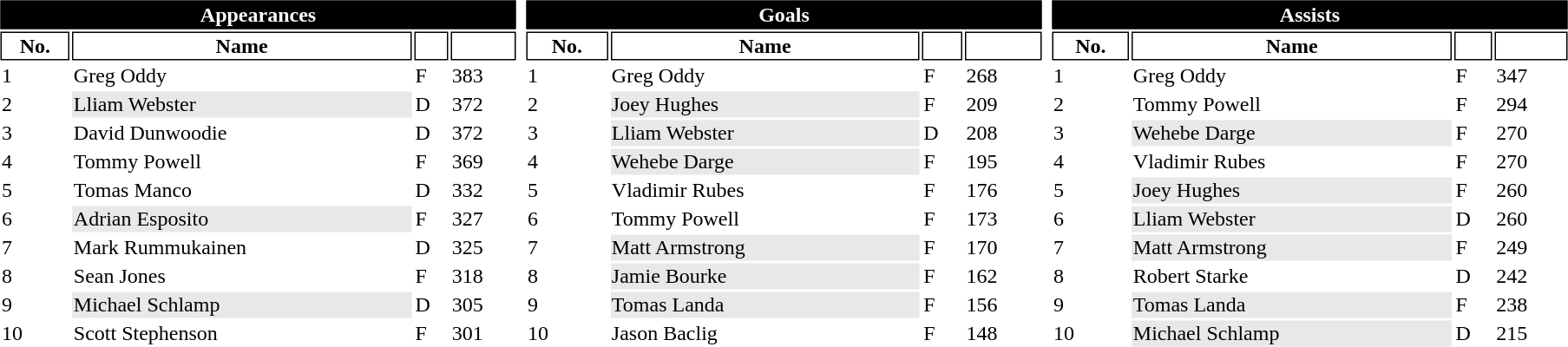<table>
<tr valign=top>
<td><br><table class="toccolours" style="width:25em">
<tr>
<th colspan="4" style="background:#000000;color:white;border:#000000 1px solid">Appearances</th>
</tr>
<tr>
<th style="background:#FFFFFF;color:black;border:#000000 1px solid;">No.</th>
<th style="background:#FFFFFF;color:black;border:#000000 1px solid;">Name</th>
<th style="background:#FFFFFF;color:black;border:#000000 1px solid;"></th>
<th style="background:#FFFFFF;color:black;border:#000000 1px solid;"></th>
</tr>
<tr>
<td>1</td>
<td> Greg Oddy</td>
<td>F</td>
<td>383</td>
</tr>
<tr>
<td>2</td>
<td bgcolor="#e8e8e8"> Lliam Webster</td>
<td>D</td>
<td>372</td>
</tr>
<tr>
<td>3</td>
<td> David Dunwoodie</td>
<td>D</td>
<td>372</td>
</tr>
<tr>
<td>4</td>
<td> Tommy Powell</td>
<td>F</td>
<td>369</td>
</tr>
<tr>
<td>5</td>
<td> Tomas Manco</td>
<td>D</td>
<td>332</td>
</tr>
<tr>
<td>6</td>
<td bgcolor="#e8e8e8"> Adrian Esposito</td>
<td>F</td>
<td>327</td>
</tr>
<tr>
<td>7</td>
<td> Mark Rummukainen</td>
<td>D</td>
<td>325</td>
</tr>
<tr>
<td>8</td>
<td> Sean Jones</td>
<td>F</td>
<td>318</td>
</tr>
<tr>
<td>9</td>
<td bgcolor="#e8e8e8"> Michael Schlamp</td>
<td>D</td>
<td>305</td>
</tr>
<tr>
<td>10</td>
<td> Scott Stephenson</td>
<td>F</td>
<td>301</td>
</tr>
</table>
</td>
<td><br><table class="toccolours" style="width:25em">
<tr>
<th colspan="4" style="background:#000000;color:white;border:#000000 1px solid">Goals</th>
</tr>
<tr>
<th style="background:#FFFFFF;color:black;border:#000000 1px solid;">No.</th>
<th style="background:#FFFFFF;color:black;border:#000000 1px solid;">Name</th>
<th style="background:#FFFFFF;color:black;border:#000000 1px solid;"></th>
<th style="background:#FFFFFF;color:black;border:#000000 1px solid;"></th>
</tr>
<tr>
<td>1</td>
<td> Greg Oddy</td>
<td>F</td>
<td>268</td>
</tr>
<tr>
<td>2</td>
<td bgcolor="#e8e8e8"> Joey Hughes</td>
<td>F</td>
<td>209</td>
</tr>
<tr>
<td>3</td>
<td bgcolor="#e8e8e8"> Lliam Webster</td>
<td>D</td>
<td>208</td>
</tr>
<tr>
<td>4</td>
<td bgcolor="#e8e8e8"> Wehebe Darge</td>
<td>F</td>
<td>195</td>
</tr>
<tr>
<td>5</td>
<td> Vladimir Rubes</td>
<td>F</td>
<td>176</td>
</tr>
<tr>
<td>6</td>
<td> Tommy Powell</td>
<td>F</td>
<td>173</td>
</tr>
<tr>
<td>7</td>
<td bgcolor="#e8e8e8"> Matt Armstrong</td>
<td>F</td>
<td>170</td>
</tr>
<tr>
<td>8</td>
<td bgcolor="#e8e8e8"> Jamie Bourke</td>
<td>F</td>
<td>162</td>
</tr>
<tr>
<td>9</td>
<td bgcolor="#e8e8e8"> Tomas Landa</td>
<td>F</td>
<td>156</td>
</tr>
<tr>
<td>10</td>
<td> Jason Baclig</td>
<td>F</td>
<td>148</td>
</tr>
</table>
</td>
<td><br><table class="toccolours" style="width:25em">
<tr>
<th colspan="4" style="background:#000000;color:white;border:#000000 1px solid">Assists</th>
</tr>
<tr>
<th style="background:#FFFFFF;color:black;border:#000000 1px solid;">No.</th>
<th style="background:#FFFFFF;color:black;border:#000000 1px solid;">Name</th>
<th style="background:#FFFFFF;color:black;border:#000000 1px solid;"></th>
<th style="background:#FFFFFF;color:black;border:#000000 1px solid;"></th>
</tr>
<tr>
<td>1</td>
<td> Greg Oddy</td>
<td>F</td>
<td>347</td>
</tr>
<tr>
<td>2</td>
<td> Tommy Powell</td>
<td>F</td>
<td>294</td>
</tr>
<tr>
<td>3</td>
<td bgcolor="#e8e8e8"> Wehebe Darge</td>
<td>F</td>
<td>270</td>
</tr>
<tr>
<td>4</td>
<td> Vladimir Rubes</td>
<td>F</td>
<td>270</td>
</tr>
<tr>
<td>5</td>
<td bgcolor="#e8e8e8"> Joey Hughes</td>
<td>F</td>
<td>260</td>
</tr>
<tr>
<td>6</td>
<td bgcolor="#e8e8e8"> Lliam Webster</td>
<td>D</td>
<td>260</td>
</tr>
<tr>
<td>7</td>
<td bgcolor="#e8e8e8"> Matt Armstrong</td>
<td>F</td>
<td>249</td>
</tr>
<tr>
<td>8</td>
<td> Robert Starke</td>
<td>D</td>
<td>242</td>
</tr>
<tr>
<td>9</td>
<td bgcolor="#e8e8e8"> Tomas Landa</td>
<td>F</td>
<td>238</td>
</tr>
<tr>
<td>10</td>
<td bgcolor="#e8e8e8"> Michael Schlamp</td>
<td>D</td>
<td>215</td>
</tr>
</table>
</td>
</tr>
</table>
